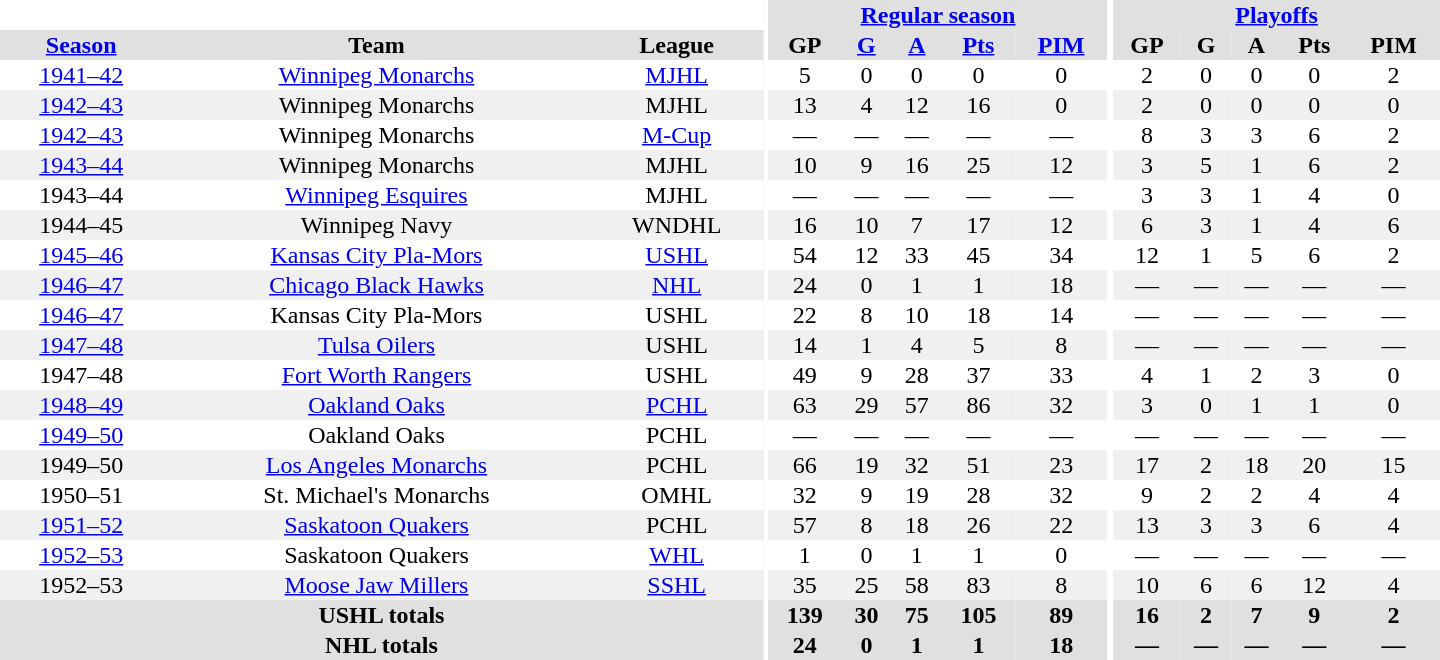<table border="0" cellpadding="1" cellspacing="0" style="text-align:center; width:60em">
<tr bgcolor="#e0e0e0">
<th colspan="3" bgcolor="#ffffff"></th>
<th rowspan="100" bgcolor="#ffffff"></th>
<th colspan="5"><a href='#'>Regular season</a></th>
<th rowspan="100" bgcolor="#ffffff"></th>
<th colspan="5"><a href='#'>Playoffs</a></th>
</tr>
<tr bgcolor="#e0e0e0">
<th><a href='#'>Season</a></th>
<th>Team</th>
<th>League</th>
<th>GP</th>
<th><a href='#'>G</a></th>
<th><a href='#'>A</a></th>
<th><a href='#'>Pts</a></th>
<th><a href='#'>PIM</a></th>
<th>GP</th>
<th>G</th>
<th>A</th>
<th>Pts</th>
<th>PIM</th>
</tr>
<tr>
<td><a href='#'>1941–42</a></td>
<td><a href='#'>Winnipeg Monarchs</a></td>
<td><a href='#'>MJHL</a></td>
<td>5</td>
<td>0</td>
<td>0</td>
<td>0</td>
<td>0</td>
<td>2</td>
<td>0</td>
<td>0</td>
<td>0</td>
<td>2</td>
</tr>
<tr bgcolor="#f0f0f0">
<td><a href='#'>1942–43</a></td>
<td>Winnipeg Monarchs</td>
<td>MJHL</td>
<td>13</td>
<td>4</td>
<td>12</td>
<td>16</td>
<td>0</td>
<td>2</td>
<td>0</td>
<td>0</td>
<td>0</td>
<td>0</td>
</tr>
<tr>
<td><a href='#'>1942–43</a></td>
<td>Winnipeg Monarchs</td>
<td><a href='#'>M-Cup</a></td>
<td>—</td>
<td>—</td>
<td>—</td>
<td>—</td>
<td>—</td>
<td>8</td>
<td>3</td>
<td>3</td>
<td>6</td>
<td>2</td>
</tr>
<tr bgcolor="#f0f0f0">
<td><a href='#'>1943–44</a></td>
<td>Winnipeg Monarchs</td>
<td>MJHL</td>
<td>10</td>
<td>9</td>
<td>16</td>
<td>25</td>
<td>12</td>
<td>3</td>
<td>5</td>
<td>1</td>
<td>6</td>
<td>2</td>
</tr>
<tr>
<td>1943–44</td>
<td><a href='#'>Winnipeg Esquires</a></td>
<td>MJHL</td>
<td>—</td>
<td>—</td>
<td>—</td>
<td>—</td>
<td>—</td>
<td>3</td>
<td>3</td>
<td>1</td>
<td>4</td>
<td>0</td>
</tr>
<tr bgcolor="#f0f0f0">
<td>1944–45</td>
<td>Winnipeg Navy</td>
<td>WNDHL</td>
<td>16</td>
<td>10</td>
<td>7</td>
<td>17</td>
<td>12</td>
<td>6</td>
<td>3</td>
<td>1</td>
<td>4</td>
<td>6</td>
</tr>
<tr>
<td><a href='#'>1945–46</a></td>
<td><a href='#'>Kansas City Pla-Mors</a></td>
<td><a href='#'>USHL</a></td>
<td>54</td>
<td>12</td>
<td>33</td>
<td>45</td>
<td>34</td>
<td>12</td>
<td>1</td>
<td>5</td>
<td>6</td>
<td>2</td>
</tr>
<tr bgcolor="#f0f0f0">
<td><a href='#'>1946–47</a></td>
<td><a href='#'>Chicago Black Hawks</a></td>
<td><a href='#'>NHL</a></td>
<td>24</td>
<td>0</td>
<td>1</td>
<td>1</td>
<td>18</td>
<td>—</td>
<td>—</td>
<td>—</td>
<td>—</td>
<td>—</td>
</tr>
<tr>
<td><a href='#'>1946–47</a></td>
<td>Kansas City Pla-Mors</td>
<td>USHL</td>
<td>22</td>
<td>8</td>
<td>10</td>
<td>18</td>
<td>14</td>
<td>—</td>
<td>—</td>
<td>—</td>
<td>—</td>
<td>—</td>
</tr>
<tr bgcolor="#f0f0f0">
<td><a href='#'>1947–48</a></td>
<td><a href='#'>Tulsa Oilers</a></td>
<td>USHL</td>
<td>14</td>
<td>1</td>
<td>4</td>
<td>5</td>
<td>8</td>
<td>—</td>
<td>—</td>
<td>—</td>
<td>—</td>
<td>—</td>
</tr>
<tr>
<td>1947–48</td>
<td><a href='#'>Fort Worth Rangers</a></td>
<td>USHL</td>
<td>49</td>
<td>9</td>
<td>28</td>
<td>37</td>
<td>33</td>
<td>4</td>
<td>1</td>
<td>2</td>
<td>3</td>
<td>0</td>
</tr>
<tr bgcolor="#f0f0f0">
<td><a href='#'>1948–49</a></td>
<td><a href='#'>Oakland Oaks</a></td>
<td><a href='#'>PCHL</a></td>
<td>63</td>
<td>29</td>
<td>57</td>
<td>86</td>
<td>32</td>
<td>3</td>
<td>0</td>
<td>1</td>
<td>1</td>
<td>0</td>
</tr>
<tr>
<td><a href='#'>1949–50</a></td>
<td>Oakland Oaks</td>
<td>PCHL</td>
<td>—</td>
<td>—</td>
<td>—</td>
<td>—</td>
<td>—</td>
<td>—</td>
<td>—</td>
<td>—</td>
<td>—</td>
<td>—</td>
</tr>
<tr bgcolor="#f0f0f0">
<td>1949–50</td>
<td><a href='#'>Los Angeles Monarchs</a></td>
<td>PCHL</td>
<td>66</td>
<td>19</td>
<td>32</td>
<td>51</td>
<td>23</td>
<td>17</td>
<td>2</td>
<td>18</td>
<td>20</td>
<td>15</td>
</tr>
<tr>
<td>1950–51</td>
<td>St. Michael's Monarchs</td>
<td>OMHL</td>
<td>32</td>
<td>9</td>
<td>19</td>
<td>28</td>
<td>32</td>
<td>9</td>
<td>2</td>
<td>2</td>
<td>4</td>
<td>4</td>
</tr>
<tr bgcolor="#f0f0f0">
<td><a href='#'>1951–52</a></td>
<td><a href='#'>Saskatoon Quakers</a></td>
<td>PCHL</td>
<td>57</td>
<td>8</td>
<td>18</td>
<td>26</td>
<td>22</td>
<td>13</td>
<td>3</td>
<td>3</td>
<td>6</td>
<td>4</td>
</tr>
<tr>
<td><a href='#'>1952–53</a></td>
<td>Saskatoon Quakers</td>
<td><a href='#'>WHL</a></td>
<td>1</td>
<td>0</td>
<td>1</td>
<td>1</td>
<td>0</td>
<td>—</td>
<td>—</td>
<td>—</td>
<td>—</td>
<td>—</td>
</tr>
<tr bgcolor="#f0f0f0">
<td>1952–53</td>
<td><a href='#'>Moose Jaw Millers</a></td>
<td><a href='#'>SSHL</a></td>
<td>35</td>
<td>25</td>
<td>58</td>
<td>83</td>
<td>8</td>
<td>10</td>
<td>6</td>
<td>6</td>
<td>12</td>
<td>4</td>
</tr>
<tr bgcolor="#e0e0e0">
<th colspan="3">USHL totals</th>
<th>139</th>
<th>30</th>
<th>75</th>
<th>105</th>
<th>89</th>
<th>16</th>
<th>2</th>
<th>7</th>
<th>9</th>
<th>2</th>
</tr>
<tr bgcolor="#e0e0e0">
<th colspan="3">NHL totals</th>
<th>24</th>
<th>0</th>
<th>1</th>
<th>1</th>
<th>18</th>
<th>—</th>
<th>—</th>
<th>—</th>
<th>—</th>
<th>—</th>
</tr>
</table>
